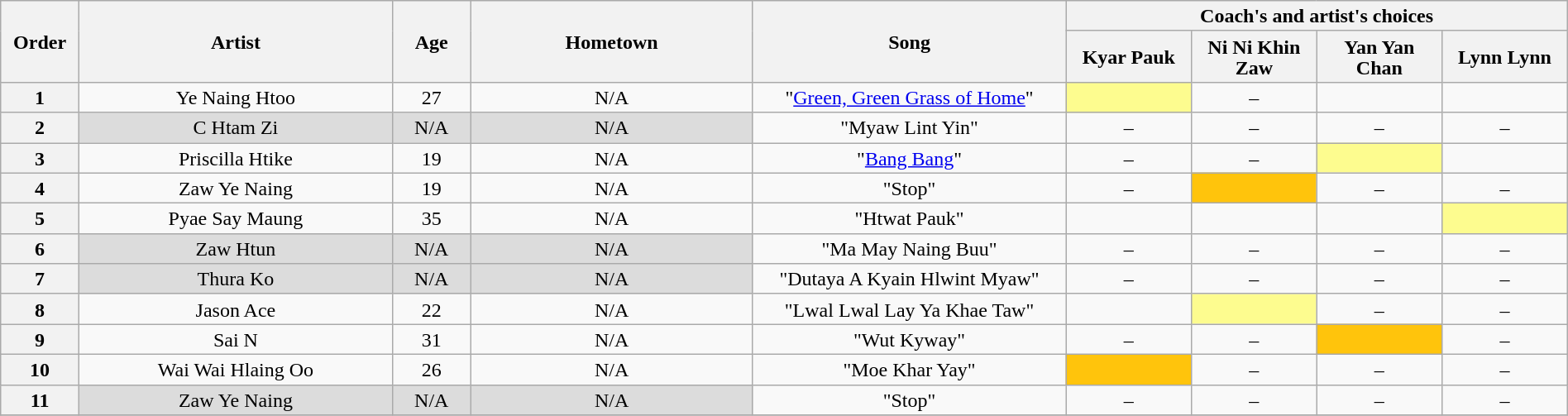<table class="wikitable" style="text-align:center; line-height:17px; width:100%;">
<tr>
<th scope="col" rowspan="2" width="05%">Order</th>
<th scope="col" rowspan="2" width="20%">Artist</th>
<th scope="col" rowspan="2" width="05%">Age</th>
<th scope="col" rowspan="2" width="18%">Hometown</th>
<th scope="col" rowspan="2" width="20%">Song</th>
<th scope="col" colspan="4" width="32%">Coach's and artist's choices</th>
</tr>
<tr>
<th width="08%">Kyar Pauk</th>
<th width="08%">Ni Ni Khin Zaw</th>
<th width="08%">Yan Yan Chan</th>
<th width="08%">Lynn Lynn</th>
</tr>
<tr>
<th>1</th>
<td>Ye Naing Htoo</td>
<td>27</td>
<td>N/A</td>
<td>"<a href='#'>Green, Green Grass of Home</a>"</td>
<td style="background:#fdfc8f;"><strong></strong></td>
<td>–</td>
<td><strong></strong></td>
<td><strong></strong></td>
</tr>
<tr>
<th>2</th>
<td style="background:#DCDCDC;">C Htam Zi</td>
<td style="background:#DCDCDC;">N/A</td>
<td style="background:#DCDCDC;">N/A</td>
<td>"Myaw Lint Yin"</td>
<td>–</td>
<td>–</td>
<td>–</td>
<td>–</td>
</tr>
<tr>
<th>3</th>
<td>Priscilla Htike</td>
<td>19</td>
<td>N/A</td>
<td>"<a href='#'>Bang Bang</a>"</td>
<td>–</td>
<td>–</td>
<td style="background:#fdfc8f;"><strong></strong></td>
<td><strong></strong></td>
</tr>
<tr>
<th>4</th>
<td>Zaw Ye Naing</td>
<td>19</td>
<td>N/A</td>
<td>"Stop"</td>
<td>–</td>
<td style="background:#FFC40C;"><strong></strong></td>
<td>–</td>
<td>–</td>
</tr>
<tr>
<th>5</th>
<td>Pyae Say Maung</td>
<td>35</td>
<td>N/A</td>
<td>"Htwat Pauk"</td>
<td><strong></strong></td>
<td><strong></strong></td>
<td><strong></strong></td>
<td style="background:#fdfc8f;"><br><strong></strong></td>
</tr>
<tr>
<th>6</th>
<td style="background:#DCDCDC;">Zaw Htun</td>
<td style="background:#DCDCDC;">N/A</td>
<td style="background:#DCDCDC;">N/A</td>
<td>"Ma May Naing Buu"</td>
<td>–</td>
<td>–</td>
<td>–</td>
<td>–</td>
</tr>
<tr>
<th>7</th>
<td style="background:#DCDCDC;">Thura Ko</td>
<td style="background:#DCDCDC;">N/A</td>
<td style="background:#DCDCDC;">N/A</td>
<td>"Dutaya A Kyain Hlwint Myaw"</td>
<td>–</td>
<td>–</td>
<td>–</td>
<td>–</td>
</tr>
<tr>
<th>8</th>
<td>Jason Ace</td>
<td>22</td>
<td>N/A</td>
<td>"Lwal Lwal Lay Ya Khae Taw"</td>
<td><strong></strong></td>
<td style="background:#fdfc8f;"><strong></strong></td>
<td>–</td>
<td>–</td>
</tr>
<tr>
<th>9</th>
<td>Sai N</td>
<td>31</td>
<td>N/A</td>
<td>"Wut Kyway"</td>
<td>–</td>
<td>–</td>
<td style="background:#FFC40C;"><strong></strong></td>
<td>–</td>
</tr>
<tr>
<th>10</th>
<td>Wai Wai Hlaing Oo</td>
<td>26</td>
<td>N/A</td>
<td>"Moe Khar Yay"</td>
<td style="background:#FFC40C;"><strong></strong></td>
<td>–</td>
<td>–</td>
<td>–</td>
</tr>
<tr>
<th>11</th>
<td style="background:#DCDCDC;">Zaw Ye Naing</td>
<td style="background:#DCDCDC;">N/A</td>
<td style="background:#DCDCDC;">N/A</td>
<td>"Stop"</td>
<td>–</td>
<td>–</td>
<td>–</td>
<td>–</td>
</tr>
<tr>
</tr>
</table>
